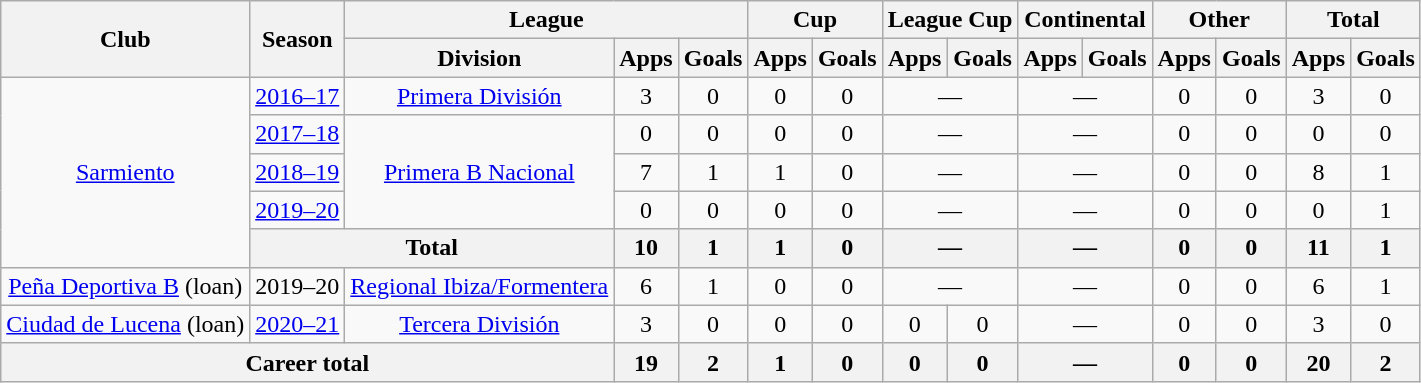<table class="wikitable" style="text-align:center">
<tr>
<th rowspan="2">Club</th>
<th rowspan="2">Season</th>
<th colspan="3">League</th>
<th colspan="2">Cup</th>
<th colspan="2">League Cup</th>
<th colspan="2">Continental</th>
<th colspan="2">Other</th>
<th colspan="2">Total</th>
</tr>
<tr>
<th>Division</th>
<th>Apps</th>
<th>Goals</th>
<th>Apps</th>
<th>Goals</th>
<th>Apps</th>
<th>Goals</th>
<th>Apps</th>
<th>Goals</th>
<th>Apps</th>
<th>Goals</th>
<th>Apps</th>
<th>Goals</th>
</tr>
<tr>
<td rowspan="5"><a href='#'>Sarmiento</a></td>
<td><a href='#'>2016–17</a></td>
<td rowspan="1"><a href='#'>Primera División</a></td>
<td>3</td>
<td>0</td>
<td>0</td>
<td>0</td>
<td colspan="2">—</td>
<td colspan="2">—</td>
<td>0</td>
<td>0</td>
<td>3</td>
<td>0</td>
</tr>
<tr>
<td><a href='#'>2017–18</a></td>
<td rowspan="3"><a href='#'>Primera B Nacional</a></td>
<td>0</td>
<td>0</td>
<td>0</td>
<td>0</td>
<td colspan="2">—</td>
<td colspan="2">—</td>
<td>0</td>
<td>0</td>
<td>0</td>
<td>0</td>
</tr>
<tr>
<td><a href='#'>2018–19</a></td>
<td>7</td>
<td>1</td>
<td>1</td>
<td>0</td>
<td colspan="2">—</td>
<td colspan="2">—</td>
<td>0</td>
<td>0</td>
<td>8</td>
<td>1</td>
</tr>
<tr>
<td><a href='#'>2019–20</a></td>
<td>0</td>
<td>0</td>
<td>0</td>
<td>0</td>
<td colspan="2">—</td>
<td colspan="2">—</td>
<td>0</td>
<td>0</td>
<td>0</td>
<td>1</td>
</tr>
<tr>
<th colspan="2">Total</th>
<th>10</th>
<th>1</th>
<th>1</th>
<th>0</th>
<th colspan="2">—</th>
<th colspan="2">—</th>
<th>0</th>
<th>0</th>
<th>11</th>
<th>1</th>
</tr>
<tr>
<td rowspan="1"><a href='#'>Peña Deportiva B</a> (loan)</td>
<td>2019–20</td>
<td rowspan="1"><a href='#'>Regional Ibiza/Formentera</a></td>
<td>6</td>
<td>1</td>
<td>0</td>
<td>0</td>
<td colspan="2">—</td>
<td colspan="2">—</td>
<td>0</td>
<td>0</td>
<td>6</td>
<td>1</td>
</tr>
<tr>
<td rowspan="1"><a href='#'>Ciudad de Lucena</a> (loan)</td>
<td><a href='#'>2020–21</a></td>
<td rowspan="1"><a href='#'>Tercera División</a></td>
<td>3</td>
<td>0</td>
<td>0</td>
<td>0</td>
<td>0</td>
<td>0</td>
<td colspan="2">—</td>
<td>0</td>
<td>0</td>
<td>3</td>
<td>0</td>
</tr>
<tr>
<th colspan="3">Career total</th>
<th>19</th>
<th>2</th>
<th>1</th>
<th>0</th>
<th>0</th>
<th>0</th>
<th colspan="2">—</th>
<th>0</th>
<th>0</th>
<th>20</th>
<th>2</th>
</tr>
</table>
